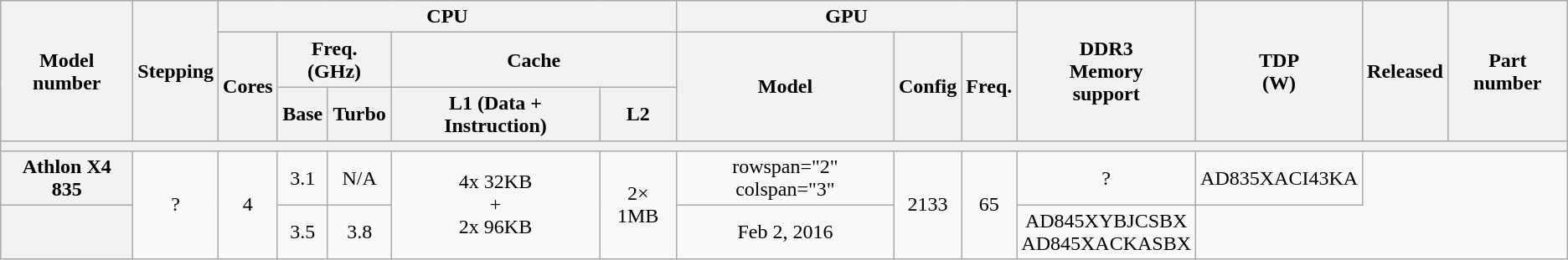<table class="wikitable" style="text-align:center;">
<tr>
<th rowspan="3">Model<br>number</th>
<th rowspan="3">Stepping</th>
<th colspan="5">CPU</th>
<th colspan="3">GPU</th>
<th rowspan="3">DDR3<br>Memory<br>support</th>
<th rowspan="3">TDP<br>(W)</th>
<th rowspan="3">Released</th>
<th rowspan="3">Part number</th>
</tr>
<tr>
<th rowspan="2">Cores</th>
<th colspan="2">Freq. (GHz)</th>
<th colspan="2">Cache</th>
<th rowspan="2">Model</th>
<th rowspan="2">Config</th>
<th rowspan="2">Freq.</th>
</tr>
<tr>
<th>Base</th>
<th>Turbo</th>
<th>L1 (Data + Instruction)</th>
<th>L2</th>
</tr>
<tr>
<th colspan="15"></th>
</tr>
<tr>
<th>Athlon X4 835</th>
<td rowspan="2">?</td>
<td rowspan="2">4</td>
<td>3.1</td>
<td>N/A</td>
<td rowspan="2">4x 32KB<br>+<br>2x 96KB</td>
<td rowspan="2">2× 1MB</td>
<td>rowspan="2" colspan="3" </td>
<td rowspan="2">2133</td>
<td rowspan="2">65</td>
<td>?</td>
<td>AD835XACI43KA</td>
</tr>
<tr>
<th></th>
<td>3.5</td>
<td>3.8</td>
<td>Feb 2, 2016</td>
<td>AD845XYBJCSBX<br>AD845XACKASBX</td>
</tr>
</table>
